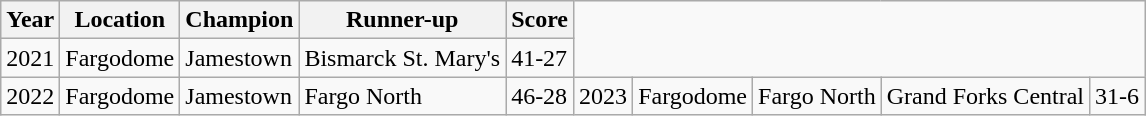<table class="wikitable">
<tr>
<th>Year</th>
<th>Location</th>
<th>Champion</th>
<th>Runner-up</th>
<th>Score</th>
</tr>
<tr>
<td>2021</td>
<td>Fargodome</td>
<td>Jamestown</td>
<td>Bismarck St. Mary's</td>
<td>41-27</td>
</tr>
<tr>
<td>2022</td>
<td>Fargodome</td>
<td>Jamestown</td>
<td>Fargo North</td>
<td>46-28</td>
<td>2023</td>
<td>Fargodome</td>
<td>Fargo North</td>
<td>Grand Forks Central</td>
<td>31-6</td>
</tr>
</table>
